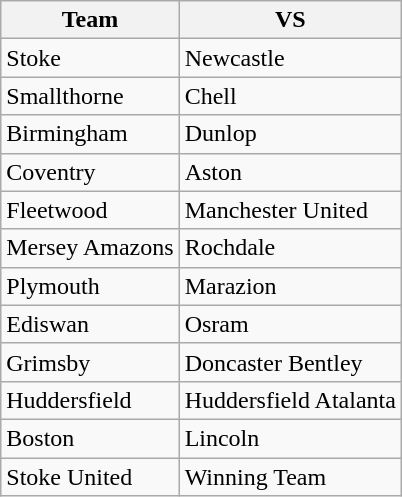<table class="wikitable sortable mw-collapsible">
<tr>
<th>Team</th>
<th>VS</th>
</tr>
<tr>
<td>Stoke</td>
<td>Newcastle</td>
</tr>
<tr>
<td>Smallthorne</td>
<td>Chell</td>
</tr>
<tr>
<td>Birmingham</td>
<td>Dunlop</td>
</tr>
<tr>
<td>Coventry</td>
<td>Aston</td>
</tr>
<tr>
<td>Fleetwood</td>
<td>Manchester United</td>
</tr>
<tr>
<td>Mersey Amazons</td>
<td>Rochdale</td>
</tr>
<tr>
<td>Plymouth</td>
<td>Marazion</td>
</tr>
<tr>
<td>Ediswan</td>
<td>Osram</td>
</tr>
<tr>
<td>Grimsby</td>
<td>Doncaster Bentley</td>
</tr>
<tr>
<td>Huddersfield</td>
<td>Huddersfield Atalanta</td>
</tr>
<tr>
<td>Boston</td>
<td>Lincoln</td>
</tr>
<tr>
<td>Stoke United</td>
<td>Winning Team</td>
</tr>
</table>
